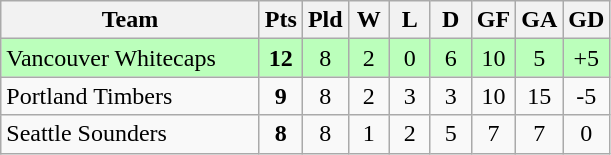<table class="wikitable" style="text-align: center;">
<tr>
<th style="width:165px;">Team</th>
<th width="20">Pts</th>
<th width="20">Pld</th>
<th width="20">W</th>
<th width="20">L</th>
<th width="20">D</th>
<th width="20">GF</th>
<th width="20">GA</th>
<th width="20">GD</th>
</tr>
<tr style="background:#bfb;">
<td style="text-align:left;">Vancouver Whitecaps</td>
<td><strong>12</strong></td>
<td>8</td>
<td>2</td>
<td>0</td>
<td>6</td>
<td>10</td>
<td>5</td>
<td>+5</td>
</tr>
<tr>
<td style="text-align:left;">Portland Timbers</td>
<td><strong>9</strong></td>
<td>8</td>
<td>2</td>
<td>3</td>
<td>3</td>
<td>10</td>
<td>15</td>
<td>-5</td>
</tr>
<tr>
<td style="text-align:left;">Seattle Sounders</td>
<td><strong>8</strong></td>
<td>8</td>
<td>1</td>
<td>2</td>
<td>5</td>
<td>7</td>
<td>7</td>
<td>0</td>
</tr>
</table>
